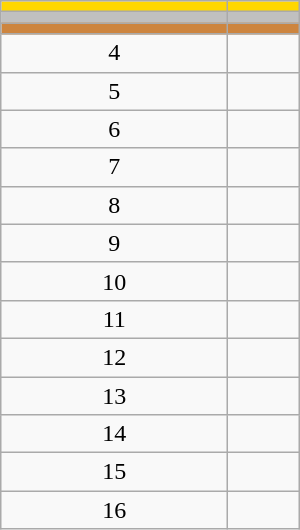<table class="wikitable" style="width:200px;">
<tr style="background:gold;">
<td align=center></td>
<td></td>
</tr>
<tr style="background:silver;">
<td align=center></td>
<td></td>
</tr>
<tr style="background:peru;">
<td align=center></td>
<td></td>
</tr>
<tr>
<td align=center>4</td>
<td></td>
</tr>
<tr>
<td align=center>5</td>
<td></td>
</tr>
<tr>
<td align=center>6</td>
<td></td>
</tr>
<tr>
<td align=center>7</td>
<td></td>
</tr>
<tr>
<td align=center>8</td>
<td></td>
</tr>
<tr>
<td align=center>9</td>
<td></td>
</tr>
<tr>
<td align=center>10</td>
<td></td>
</tr>
<tr>
<td align=center>11</td>
<td></td>
</tr>
<tr>
<td align=center>12</td>
<td></td>
</tr>
<tr>
<td align=center>13</td>
<td></td>
</tr>
<tr>
<td align=center>14</td>
<td></td>
</tr>
<tr>
<td align=center>15</td>
<td></td>
</tr>
<tr>
<td align=center>16</td>
<td></td>
</tr>
</table>
